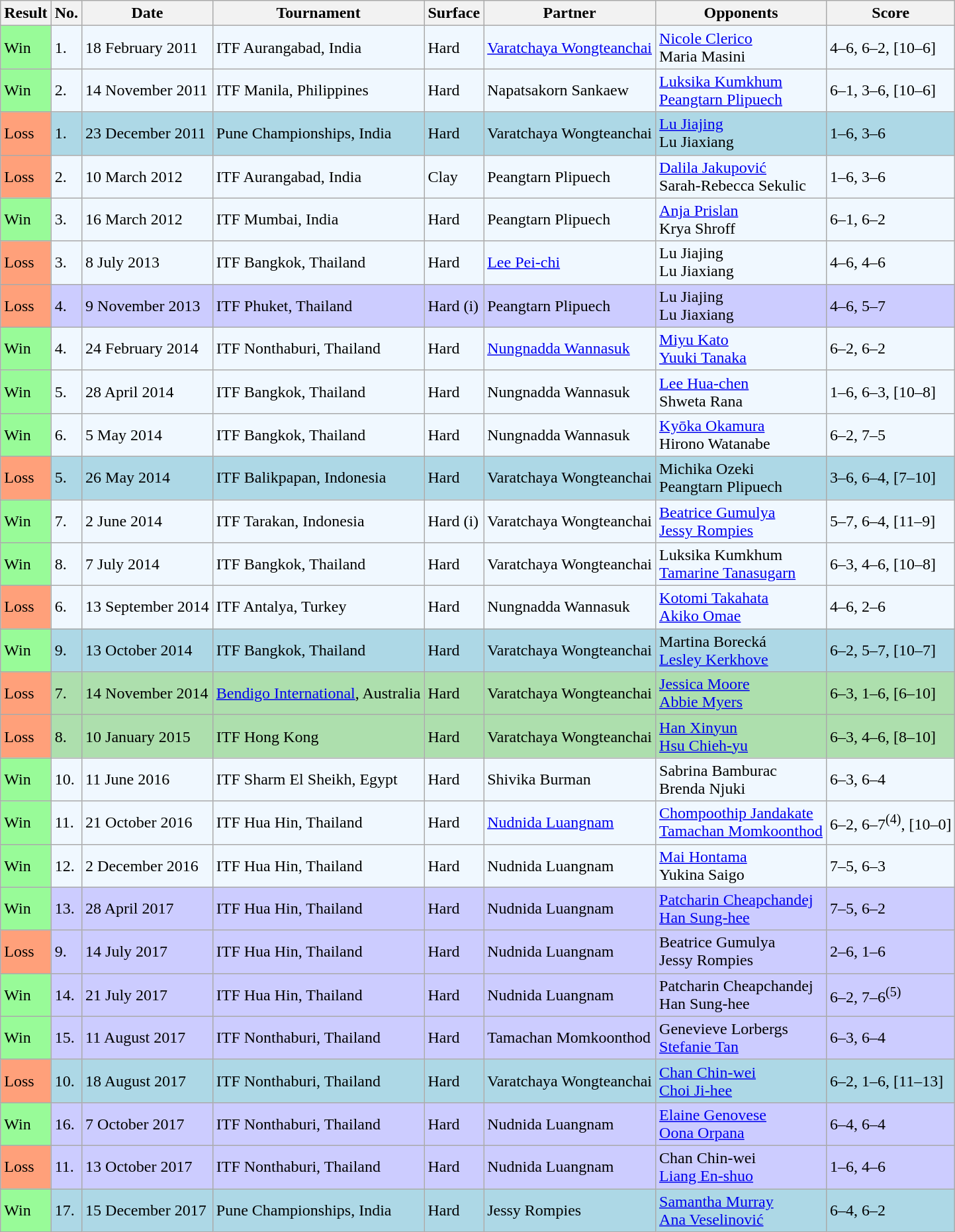<table class="sortable wikitable">
<tr>
<th>Result</th>
<th>No.</th>
<th>Date</th>
<th>Tournament</th>
<th>Surface</th>
<th>Partner</th>
<th>Opponents</th>
<th class="unsortable">Score</th>
</tr>
<tr style="background:#f0f8ff;">
<td style="background:#98fb98;">Win</td>
<td>1.</td>
<td>18 February 2011</td>
<td>ITF Aurangabad, India</td>
<td>Hard</td>
<td> <a href='#'>Varatchaya Wongteanchai</a></td>
<td> <a href='#'>Nicole Clerico</a> <br>  Maria Masini</td>
<td>4–6, 6–2, [10–6]</td>
</tr>
<tr style="background:#f0f8ff;">
<td style="background:#98fb98;">Win</td>
<td>2.</td>
<td>14 November 2011</td>
<td>ITF Manila, Philippines</td>
<td>Hard</td>
<td> Napatsakorn Sankaew</td>
<td> <a href='#'>Luksika Kumkhum</a> <br>  <a href='#'>Peangtarn Plipuech</a></td>
<td>6–1, 3–6, [10–6]</td>
</tr>
<tr style="background:lightblue;">
<td style="background:#ffa07a;">Loss</td>
<td>1.</td>
<td>23 December 2011</td>
<td>Pune Championships, India</td>
<td>Hard</td>
<td> Varatchaya Wongteanchai</td>
<td> <a href='#'>Lu Jiajing</a> <br>  Lu Jiaxiang</td>
<td>1–6, 3–6</td>
</tr>
<tr style="background:#f0f8ff;">
<td style="background:#ffa07a;">Loss</td>
<td>2.</td>
<td>10 March 2012</td>
<td>ITF Aurangabad, India</td>
<td>Clay</td>
<td> Peangtarn Plipuech</td>
<td> <a href='#'>Dalila Jakupović</a> <br>  Sarah-Rebecca Sekulic</td>
<td>1–6, 3–6</td>
</tr>
<tr style="background:#f0f8ff;">
<td style="background:#98fb98;">Win</td>
<td>3.</td>
<td>16 March 2012</td>
<td>ITF Mumbai, India</td>
<td>Hard</td>
<td> Peangtarn Plipuech</td>
<td> <a href='#'>Anja Prislan</a> <br>  Krya Shroff</td>
<td>6–1, 6–2</td>
</tr>
<tr style="background:#f0f8ff;">
<td style="background:#ffa07a;">Loss</td>
<td>3.</td>
<td>8 July 2013</td>
<td>ITF Bangkok, Thailand</td>
<td>Hard</td>
<td> <a href='#'>Lee Pei-chi</a></td>
<td> Lu Jiajing <br>  Lu Jiaxiang</td>
<td>4–6, 4–6</td>
</tr>
<tr style="background:#ccccff;">
<td style="background:#ffa07a;">Loss</td>
<td>4.</td>
<td>9 November 2013</td>
<td>ITF Phuket, Thailand</td>
<td>Hard (i)</td>
<td> Peangtarn Plipuech</td>
<td> Lu Jiajing <br>  Lu Jiaxiang</td>
<td>4–6, 5–7</td>
</tr>
<tr style="background:#f0f8ff;">
<td style="background:#98fb98;">Win</td>
<td>4.</td>
<td>24 February 2014</td>
<td>ITF Nonthaburi, Thailand</td>
<td>Hard</td>
<td> <a href='#'>Nungnadda Wannasuk</a></td>
<td> <a href='#'>Miyu Kato</a> <br>  <a href='#'>Yuuki Tanaka</a></td>
<td>6–2, 6–2</td>
</tr>
<tr style="background:#f0f8ff;">
<td style="background:#98fb98;">Win</td>
<td>5.</td>
<td>28 April 2014</td>
<td>ITF Bangkok, Thailand</td>
<td>Hard</td>
<td> Nungnadda Wannasuk</td>
<td> <a href='#'>Lee Hua-chen</a> <br>  Shweta Rana</td>
<td>1–6, 6–3, [10–8]</td>
</tr>
<tr style="background:#f0f8ff;">
<td style="background:#98fb98;">Win</td>
<td>6.</td>
<td>5 May 2014</td>
<td>ITF Bangkok, Thailand</td>
<td>Hard</td>
<td> Nungnadda Wannasuk</td>
<td> <a href='#'>Kyōka Okamura</a> <br>  Hirono Watanabe</td>
<td>6–2, 7–5</td>
</tr>
<tr style="background:lightblue;">
<td style="background:#ffa07a;">Loss</td>
<td>5.</td>
<td>26 May 2014</td>
<td>ITF Balikpapan, Indonesia</td>
<td>Hard</td>
<td> Varatchaya Wongteanchai</td>
<td> Michika Ozeki <br>  Peangtarn Plipuech</td>
<td>3–6, 6–4, [7–10]</td>
</tr>
<tr style="background:#f0f8ff;">
<td style="background:#98fb98;">Win</td>
<td>7.</td>
<td>2 June 2014</td>
<td>ITF Tarakan, Indonesia</td>
<td>Hard (i)</td>
<td> Varatchaya Wongteanchai</td>
<td> <a href='#'>Beatrice Gumulya</a> <br>  <a href='#'>Jessy Rompies</a></td>
<td>5–7, 6–4, [11–9]</td>
</tr>
<tr style="background:#f0f8ff;">
<td style="background:#98fb98;">Win</td>
<td>8.</td>
<td>7 July 2014</td>
<td>ITF Bangkok, Thailand</td>
<td>Hard</td>
<td> Varatchaya Wongteanchai</td>
<td> Luksika Kumkhum <br>  <a href='#'>Tamarine Tanasugarn</a></td>
<td>6–3, 4–6, [10–8]</td>
</tr>
<tr style="background:#f0f8ff;">
<td style="background:#ffa07a;">Loss</td>
<td>6.</td>
<td>13 September 2014</td>
<td>ITF Antalya, Turkey</td>
<td>Hard</td>
<td> Nungnadda Wannasuk</td>
<td> <a href='#'>Kotomi Takahata</a> <br>  <a href='#'>Akiko Omae</a></td>
<td>4–6, 2–6</td>
</tr>
<tr style="background:lightblue;">
<td style="background:#98fb98;">Win</td>
<td>9.</td>
<td>13 October 2014</td>
<td>ITF Bangkok, Thailand</td>
<td>Hard</td>
<td> Varatchaya Wongteanchai</td>
<td> Martina Borecká <br>  <a href='#'>Lesley Kerkhove</a></td>
<td>6–2, 5–7, [10–7]</td>
</tr>
<tr style="background:#addfad;">
<td style="background:#ffa07a;">Loss</td>
<td>7.</td>
<td>14 November 2014</td>
<td><a href='#'>Bendigo International</a>, Australia</td>
<td>Hard</td>
<td> Varatchaya Wongteanchai</td>
<td> <a href='#'>Jessica Moore</a> <br>  <a href='#'>Abbie Myers</a></td>
<td>6–3, 1–6, [6–10]</td>
</tr>
<tr style="background:#addfad;">
<td style="background:#ffa07a;">Loss</td>
<td>8.</td>
<td>10 January 2015</td>
<td>ITF Hong Kong</td>
<td>Hard</td>
<td> Varatchaya Wongteanchai</td>
<td> <a href='#'>Han Xinyun</a> <br>  <a href='#'>Hsu Chieh-yu</a></td>
<td>6–3, 4–6, [8–10]</td>
</tr>
<tr style="background:#f0f8ff;">
<td style="background:#98fb98;">Win</td>
<td>10.</td>
<td>11 June 2016</td>
<td>ITF Sharm El Sheikh, Egypt</td>
<td>Hard</td>
<td> Shivika Burman</td>
<td> Sabrina Bamburac <br>  Brenda Njuki</td>
<td>6–3, 6–4</td>
</tr>
<tr style="background:#f0f8ff;">
<td style="background:#98fb98;">Win</td>
<td>11.</td>
<td>21 October 2016</td>
<td>ITF Hua Hin, Thailand</td>
<td>Hard</td>
<td> <a href='#'>Nudnida Luangnam</a></td>
<td> <a href='#'>Chompoothip Jandakate</a> <br>  <a href='#'>Tamachan Momkoonthod</a></td>
<td>6–2, 6–7<sup>(4)</sup>, [10–0]</td>
</tr>
<tr style="background:#f0f8ff;">
<td style="background:#98fb98;">Win</td>
<td>12.</td>
<td>2 December 2016</td>
<td>ITF Hua Hin, Thailand</td>
<td>Hard</td>
<td> Nudnida Luangnam</td>
<td> <a href='#'>Mai Hontama</a> <br>  Yukina Saigo</td>
<td>7–5, 6–3</td>
</tr>
<tr style="background:#ccccff;">
<td style="background:#98fb98;">Win</td>
<td>13.</td>
<td>28 April 2017</td>
<td>ITF Hua Hin, Thailand</td>
<td>Hard</td>
<td> Nudnida Luangnam</td>
<td> <a href='#'>Patcharin Cheapchandej</a> <br>  <a href='#'>Han Sung-hee</a></td>
<td>7–5, 6–2</td>
</tr>
<tr style="background:#ccccff;">
<td style="background:#ffa07a;">Loss</td>
<td>9.</td>
<td>14 July 2017</td>
<td>ITF Hua Hin, Thailand</td>
<td>Hard</td>
<td> Nudnida Luangnam</td>
<td> Beatrice Gumulya <br>  Jessy Rompies</td>
<td>2–6, 1–6</td>
</tr>
<tr style="background:#ccccff;">
<td style="background:#98fb98;">Win</td>
<td>14.</td>
<td>21 July 2017</td>
<td>ITF Hua Hin, Thailand</td>
<td>Hard</td>
<td> Nudnida Luangnam</td>
<td> Patcharin Cheapchandej <br>  Han Sung-hee</td>
<td>6–2, 7–6<sup>(5)</sup></td>
</tr>
<tr style="background:#ccccff;">
<td style="background:#98fb98;">Win</td>
<td>15.</td>
<td>11 August 2017</td>
<td>ITF Nonthaburi, Thailand</td>
<td>Hard</td>
<td> Tamachan Momkoonthod</td>
<td> Genevieve Lorbergs <br>  <a href='#'>Stefanie Tan</a></td>
<td>6–3, 6–4</td>
</tr>
<tr style="background:lightblue;">
<td style="background:#ffa07a;">Loss</td>
<td>10.</td>
<td>18 August 2017</td>
<td>ITF Nonthaburi, Thailand</td>
<td>Hard</td>
<td> Varatchaya Wongteanchai</td>
<td> <a href='#'>Chan Chin-wei</a> <br>  <a href='#'>Choi Ji-hee</a></td>
<td>6–2, 1–6, [11–13]</td>
</tr>
<tr style="background:#ccccff;">
<td style="background:#98fb98;">Win</td>
<td>16.</td>
<td>7 October 2017</td>
<td>ITF Nonthaburi, Thailand</td>
<td>Hard</td>
<td> Nudnida Luangnam</td>
<td> <a href='#'>Elaine Genovese</a> <br>  <a href='#'>Oona Orpana</a></td>
<td>6–4, 6–4</td>
</tr>
<tr style="background:#ccccff;">
<td style="background:#ffa07a;">Loss</td>
<td>11.</td>
<td>13 October 2017</td>
<td>ITF Nonthaburi, Thailand</td>
<td>Hard</td>
<td> Nudnida Luangnam</td>
<td> Chan Chin-wei <br>  <a href='#'>Liang En-shuo</a></td>
<td>1–6, 4–6</td>
</tr>
<tr style="background:lightblue;">
<td style="background:#98fb98;">Win</td>
<td>17.</td>
<td>15 December 2017</td>
<td>Pune Championships, India</td>
<td>Hard</td>
<td> Jessy Rompies</td>
<td> <a href='#'>Samantha Murray</a> <br>  <a href='#'>Ana Veselinović</a></td>
<td>6–4, 6–2</td>
</tr>
</table>
